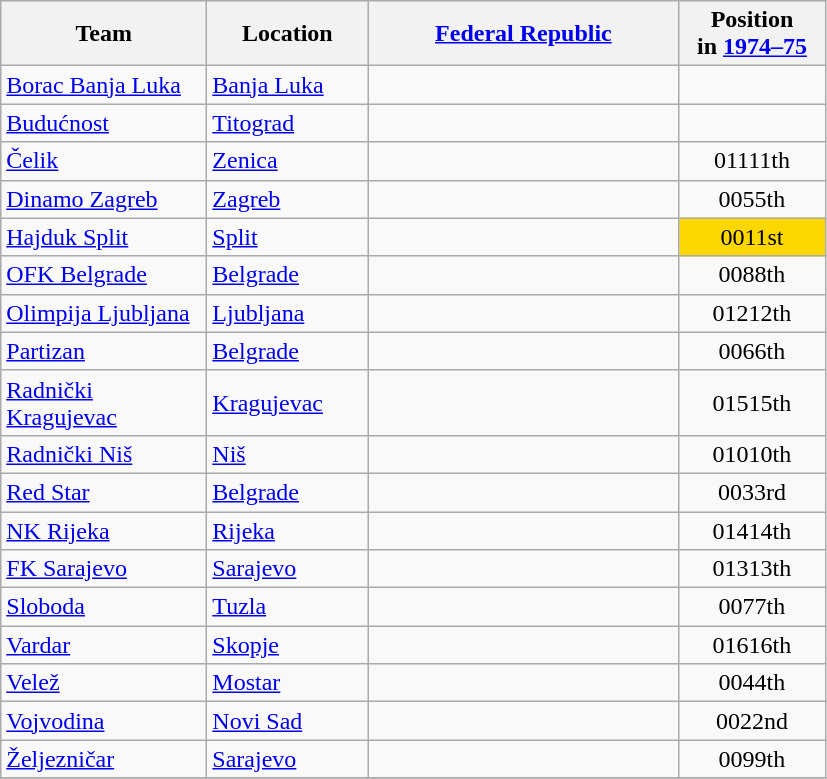<table class="wikitable sortable" style="text-align: left;">
<tr>
<th width="130">Team</th>
<th width="100">Location</th>
<th width="200"><a href='#'>Federal Republic</a></th>
<th width="90">Position<br>in <a href='#'>1974–75</a></th>
</tr>
<tr>
<td><a href='#'>Borac Banja Luka</a></td>
<td><a href='#'>Banja Luka</a></td>
<td></td>
<td></td>
</tr>
<tr>
<td><a href='#'>Budućnost</a></td>
<td><a href='#'>Titograd</a></td>
<td></td>
<td></td>
</tr>
<tr>
<td><a href='#'>Čelik</a></td>
<td><a href='#'>Zenica</a></td>
<td></td>
<td style="text-align:center;"><span>011</span>11th</td>
</tr>
<tr>
<td><a href='#'>Dinamo Zagreb</a></td>
<td><a href='#'>Zagreb</a></td>
<td></td>
<td style="text-align:center;"><span>005</span>5th</td>
</tr>
<tr>
<td><a href='#'>Hajduk Split</a></td>
<td><a href='#'>Split</a></td>
<td></td>
<td style="text-align:center;" bgcolor="gold"><span>001</span>1st</td>
</tr>
<tr>
<td><a href='#'>OFK Belgrade</a></td>
<td><a href='#'>Belgrade</a></td>
<td></td>
<td style="text-align:center;"><span>008</span>8th</td>
</tr>
<tr>
<td><a href='#'>Olimpija Ljubljana</a></td>
<td><a href='#'>Ljubljana</a></td>
<td></td>
<td style="text-align:center;"><span>012</span>12th</td>
</tr>
<tr>
<td><a href='#'>Partizan</a></td>
<td><a href='#'>Belgrade</a></td>
<td></td>
<td style="text-align:center;"><span>006</span>6th</td>
</tr>
<tr>
<td><a href='#'>Radnički Kragujevac</a></td>
<td><a href='#'>Kragujevac</a></td>
<td></td>
<td style="text-align:center;"><span>015</span>15th</td>
</tr>
<tr>
<td><a href='#'>Radnički Niš</a></td>
<td><a href='#'>Niš</a></td>
<td></td>
<td style="text-align:center;"><span>010</span>10th</td>
</tr>
<tr>
<td><a href='#'>Red Star</a></td>
<td><a href='#'>Belgrade</a></td>
<td></td>
<td style="text-align:center;"><span>003</span>3rd</td>
</tr>
<tr>
<td><a href='#'>NK Rijeka</a></td>
<td><a href='#'>Rijeka</a></td>
<td></td>
<td style="text-align:center;"><span>014</span>14th</td>
</tr>
<tr>
<td><a href='#'>FK Sarajevo</a></td>
<td><a href='#'>Sarajevo</a></td>
<td></td>
<td style="text-align:center;"><span>013</span>13th</td>
</tr>
<tr>
<td><a href='#'>Sloboda</a></td>
<td><a href='#'>Tuzla</a></td>
<td></td>
<td style="text-align:center;"><span>007</span>7th</td>
</tr>
<tr>
<td><a href='#'>Vardar</a></td>
<td><a href='#'>Skopje</a></td>
<td></td>
<td style="text-align:center;"><span>016</span>16th</td>
</tr>
<tr>
<td><a href='#'>Velež</a></td>
<td><a href='#'>Mostar</a></td>
<td></td>
<td style="text-align:center;"><span>004</span>4th</td>
</tr>
<tr>
<td><a href='#'>Vojvodina</a></td>
<td><a href='#'>Novi Sad</a></td>
<td></td>
<td style="text-align:center;"><span>002</span>2nd</td>
</tr>
<tr>
<td><a href='#'>Željezničar</a></td>
<td><a href='#'>Sarajevo</a></td>
<td></td>
<td style="text-align:center;"><span>009</span>9th</td>
</tr>
<tr>
</tr>
</table>
